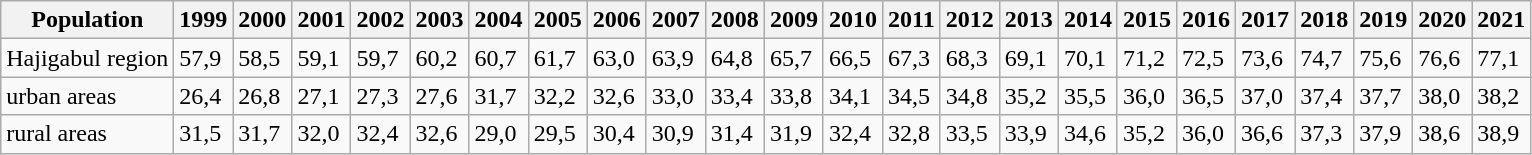<table class="wikitable">
<tr>
<th>Population</th>
<th>1999</th>
<th>2000</th>
<th>2001</th>
<th>2002</th>
<th>2003</th>
<th>2004</th>
<th>2005</th>
<th>2006</th>
<th>2007</th>
<th>2008</th>
<th>2009</th>
<th>2010</th>
<th>2011</th>
<th>2012</th>
<th>2013</th>
<th>2014</th>
<th>2015</th>
<th>2016</th>
<th>2017</th>
<th>2018</th>
<th>2019</th>
<th>2020</th>
<th>2021</th>
</tr>
<tr>
<td>Hajigabul region</td>
<td>57,9</td>
<td>58,5</td>
<td>59,1</td>
<td>59,7</td>
<td>60,2</td>
<td>60,7</td>
<td>61,7</td>
<td>63,0</td>
<td>63,9</td>
<td>64,8</td>
<td>65,7</td>
<td>66,5</td>
<td>67,3</td>
<td>68,3</td>
<td>69,1</td>
<td>70,1</td>
<td>71,2</td>
<td>72,5</td>
<td>73,6</td>
<td>74,7</td>
<td>75,6</td>
<td>76,6</td>
<td>77,1</td>
</tr>
<tr>
<td>urban areas</td>
<td>26,4</td>
<td>26,8</td>
<td>27,1</td>
<td>27,3</td>
<td>27,6</td>
<td>31,7</td>
<td>32,2</td>
<td>32,6</td>
<td>33,0</td>
<td>33,4</td>
<td>33,8</td>
<td>34,1</td>
<td>34,5</td>
<td>34,8</td>
<td>35,2</td>
<td>35,5</td>
<td>36,0</td>
<td>36,5</td>
<td>37,0</td>
<td>37,4</td>
<td>37,7</td>
<td>38,0</td>
<td>38,2</td>
</tr>
<tr>
<td>rural areas</td>
<td>31,5</td>
<td>31,7</td>
<td>32,0</td>
<td>32,4</td>
<td>32,6</td>
<td>29,0</td>
<td>29,5</td>
<td>30,4</td>
<td>30,9</td>
<td>31,4</td>
<td>31,9</td>
<td>32,4</td>
<td>32,8</td>
<td>33,5</td>
<td>33,9</td>
<td>34,6</td>
<td>35,2</td>
<td>36,0</td>
<td>36,6</td>
<td>37,3</td>
<td>37,9</td>
<td>38,6</td>
<td>38,9</td>
</tr>
</table>
